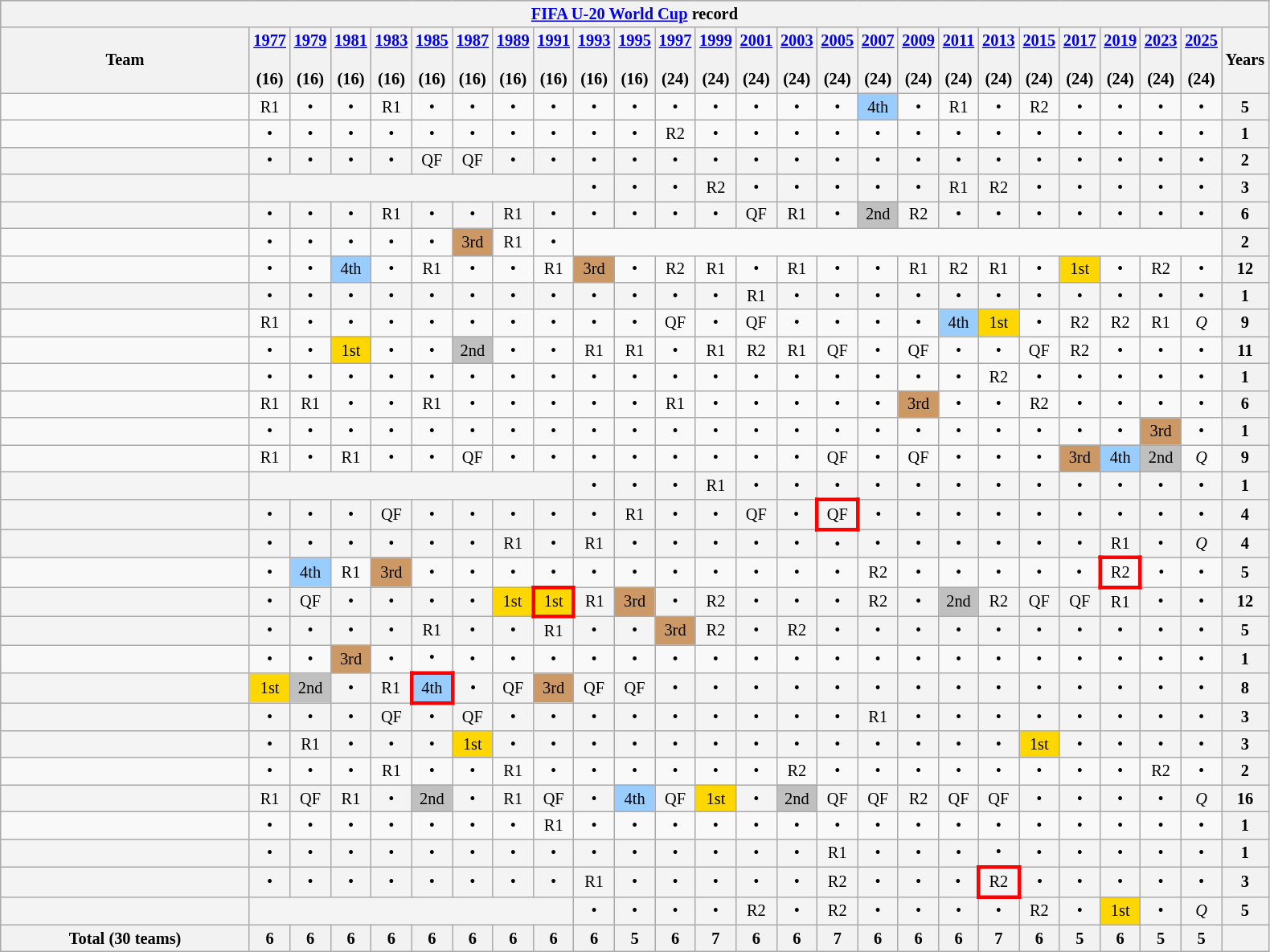<table class="wikitable" style="text-align:center; font-size:85%;">
<tr style="background:#cccccc;" align=center>
<th colspan=26><a href='#'>FIFA U-20 World Cup</a> record</th>
</tr>
<tr>
<th width=200>Team</th>
<th><a href='#'>1977</a><br><br>(16)</th>
<th><a href='#'>1979</a><br><br>(16)</th>
<th><a href='#'>1981</a><br><br>(16)</th>
<th><a href='#'>1983</a><br><br>(16)</th>
<th><a href='#'>1985</a><br><br>(16)</th>
<th><a href='#'>1987</a><br><br>(16)</th>
<th><a href='#'>1989</a><br><br>(16)</th>
<th><a href='#'>1991</a><br><br>(16)</th>
<th><a href='#'>1993</a><br><br>(16)</th>
<th><a href='#'>1995</a><br><br>(16)</th>
<th><a href='#'>1997</a><br><br>(24)</th>
<th><a href='#'>1999</a><br><br>(24)</th>
<th><a href='#'>2001</a><br><br>(24)</th>
<th><a href='#'>2003</a><br><br>(24)</th>
<th><a href='#'>2005</a><br><br>(24)</th>
<th><a href='#'>2007</a><br><br>(24)</th>
<th><a href='#'>2009</a><br><br>(24)</th>
<th><a href='#'>2011</a><br><br>(24)</th>
<th><a href='#'>2013</a><br><br>(24)</th>
<th><a href='#'>2015</a><br><br>(24)</th>
<th><a href='#'>2017</a><br><br>(24)</th>
<th><a href='#'>2019</a><br><br>(24)</th>
<th><a href='#'>2023</a><br><br>(24)</th>
<th><a href='#'>2025</a><br><br>(24)</th>
<th>Years</th>
</tr>
<tr align=center>
<td align=left></td>
<td>R1</td>
<td>•</td>
<td>•</td>
<td>R1</td>
<td>•</td>
<td>•</td>
<td>•</td>
<td>•</td>
<td>•</td>
<td>•</td>
<td>•</td>
<td>•</td>
<td>•</td>
<td>•</td>
<td>•</td>
<td bgcolor=#9acdff>4th</td>
<td>•</td>
<td>R1</td>
<td>•</td>
<td>R2</td>
<td>•</td>
<td>•</td>
<td>•</td>
<td>•</td>
<th>5</th>
</tr>
<tr align=center>
<td align=left></td>
<td>•</td>
<td>•</td>
<td>•</td>
<td>•</td>
<td>•</td>
<td>•</td>
<td>•</td>
<td>•</td>
<td>•</td>
<td>•</td>
<td>R2</td>
<td>•</td>
<td>•</td>
<td>•</td>
<td>•</td>
<td>•</td>
<td>•</td>
<td>•</td>
<td>•</td>
<td>•</td>
<td>•</td>
<td •>•</td>
<td>•</td>
<td>•</td>
<th>1</th>
</tr>
<tr style="background:#f4f4f4;" align=center>
<td align=left></td>
<td>•</td>
<td>•</td>
<td>•</td>
<td>•</td>
<td>QF</td>
<td>QF</td>
<td>•</td>
<td>•</td>
<td>•</td>
<td>•</td>
<td>•</td>
<td>•</td>
<td>•</td>
<td>•</td>
<td>•</td>
<td>•</td>
<td>•</td>
<td>•</td>
<td>•</td>
<td>•</td>
<td>•</td>
<td>•</td>
<td>•</td>
<td>•</td>
<th>2</th>
</tr>
<tr style="background:#f4f4f4;" align=center>
<td align=left></td>
<td colspan=8></td>
<td>•</td>
<td>•</td>
<td>•</td>
<td>R2</td>
<td>•</td>
<td>•</td>
<td>•</td>
<td>•</td>
<td>•</td>
<td>R1</td>
<td>R2</td>
<td>•</td>
<td>•</td>
<td>•</td>
<td>•</td>
<td>•</td>
<th>3</th>
</tr>
<tr style="background:#f4f4f4;" align=center>
<td align=left></td>
<td>•</td>
<td>•</td>
<td>•</td>
<td>R1</td>
<td>•</td>
<td>•</td>
<td>R1</td>
<td>•</td>
<td>•</td>
<td>•</td>
<td>•</td>
<td>•</td>
<td>QF</td>
<td>R1</td>
<td>•</td>
<td bgcolor=silver>2nd</td>
<td>R2</td>
<td>•</td>
<td>•</td>
<td>•</td>
<td>•</td>
<td>•</td>
<td>•</td>
<td>•</td>
<th>6</th>
</tr>
<tr align=center>
<td align=left></td>
<td>•</td>
<td>•</td>
<td>•</td>
<td>•</td>
<td>•</td>
<td bgcolor=#cc9966>3rd</td>
<td>R1</td>
<td>•</td>
<td colspan=16></td>
<th>2</th>
</tr>
<tr align=center>
<td align=left></td>
<td>•</td>
<td>•</td>
<td bgcolor=#9acdff>4th</td>
<td>•</td>
<td>R1</td>
<td>•</td>
<td>•</td>
<td>R1</td>
<td bgcolor=#cc9966>3rd</td>
<td>•</td>
<td>R2</td>
<td>R1</td>
<td>•</td>
<td>R1</td>
<td>•</td>
<td>•</td>
<td>R1</td>
<td>R2</td>
<td>R1</td>
<td>•</td>
<td bgcolor=gold>1st</td>
<td>•</td>
<td>R2</td>
<td>•</td>
<th>12</th>
</tr>
<tr style="background:#f4f4f4;" align=center>
<td align=left></td>
<td>•</td>
<td>•</td>
<td>•</td>
<td>•</td>
<td>•</td>
<td>•</td>
<td>•</td>
<td>•</td>
<td>•</td>
<td>•</td>
<td>•</td>
<td>•</td>
<td>R1</td>
<td>•</td>
<td>•</td>
<td>•</td>
<td>•</td>
<td>•</td>
<td>•</td>
<td>•</td>
<td>•</td>
<td>•</td>
<td>•</td>
<td>•</td>
<th>1</th>
</tr>
<tr align=center>
<td align=left></td>
<td>R1</td>
<td>•</td>
<td>•</td>
<td>•</td>
<td>•</td>
<td>•</td>
<td>•</td>
<td>•</td>
<td>•</td>
<td>•</td>
<td>QF</td>
<td>•</td>
<td>QF</td>
<td>•</td>
<td>•</td>
<td>•</td>
<td>•</td>
<td bgcolor=#9acdff>4th</td>
<td bgcolor=gold>1st</td>
<td>•</td>
<td>R2</td>
<td>R2</td>
<td>R1</td>
<td><em>Q</em></td>
<th>9</th>
</tr>
<tr align=center>
<td align=left></td>
<td>•</td>
<td>•</td>
<td bgcolor=gold>1st</td>
<td>•</td>
<td>•</td>
<td bgcolor=silver>2nd</td>
<td>•</td>
<td>•</td>
<td>R1</td>
<td>R1</td>
<td>•</td>
<td>R1</td>
<td>R2</td>
<td>R1</td>
<td>QF</td>
<td>•</td>
<td>QF</td>
<td>•</td>
<td>•</td>
<td>QF</td>
<td>R2</td>
<td>•</td>
<td>•</td>
<td>•</td>
<th>11</th>
</tr>
<tr align=center>
<td align=left></td>
<td>•</td>
<td>•</td>
<td>•</td>
<td>•</td>
<td>•</td>
<td>•</td>
<td>•</td>
<td>•</td>
<td>•</td>
<td>•</td>
<td>•</td>
<td>•</td>
<td>•</td>
<td>•</td>
<td>•</td>
<td>•</td>
<td>•</td>
<td>•</td>
<td>R2</td>
<td>•</td>
<td>•</td>
<td>•</td>
<td>•</td>
<td>•</td>
<th>1</th>
</tr>
<tr align=center>
<td align=left></td>
<td>R1</td>
<td>R1</td>
<td>•</td>
<td>•</td>
<td>R1</td>
<td>•</td>
<td>•</td>
<td>•</td>
<td>•</td>
<td>•</td>
<td>R1</td>
<td>•</td>
<td>•</td>
<td>•</td>
<td>•</td>
<td>•</td>
<td bgcolor=#cc9966>3rd</td>
<td>•</td>
<td>•</td>
<td>R2</td>
<td>•</td>
<td>•</td>
<td>•</td>
<td>•</td>
<th>6</th>
</tr>
<tr align=center>
<td align=left></td>
<td>•</td>
<td>•</td>
<td>•</td>
<td>•</td>
<td>•</td>
<td>•</td>
<td>•</td>
<td>•</td>
<td>•</td>
<td>•</td>
<td>•</td>
<td>•</td>
<td>•</td>
<td>•</td>
<td>•</td>
<td>•</td>
<td>•</td>
<td>•</td>
<td>•</td>
<td>•</td>
<td>•</td>
<td>•</td>
<td bgcolor=#cc9966>3rd</td>
<td>•</td>
<th>1</th>
</tr>
<tr align=center>
<td align=left></td>
<td>R1</td>
<td>•</td>
<td>R1</td>
<td>•</td>
<td>•</td>
<td>QF</td>
<td>•</td>
<td>•</td>
<td>•</td>
<td>•</td>
<td>•</td>
<td>•</td>
<td>•</td>
<td>•</td>
<td>QF</td>
<td>•</td>
<td>QF</td>
<td>•</td>
<td>•</td>
<td>•</td>
<td bgcolor=#cc9966>3rd</td>
<td bgcolor=#9acdff>4th</td>
<td bgcolor=silver>2nd</td>
<td><em>Q</em></td>
<th>9</th>
</tr>
<tr style="background:#f4f4f4;" align=center>
<td align=left></td>
<td colspan=8></td>
<td>•</td>
<td>•</td>
<td>•</td>
<td>R1</td>
<td>•</td>
<td>•</td>
<td>•</td>
<td>•</td>
<td>•</td>
<td>•</td>
<td>•</td>
<td>•</td>
<td>•</td>
<td>•</td>
<td>•</td>
<td>•</td>
<th>1</th>
</tr>
<tr style="background:#f4f4f4;" align=center>
<td align=left></td>
<td>•</td>
<td>•</td>
<td>•</td>
<td>QF</td>
<td>•</td>
<td>•</td>
<td>•</td>
<td>•</td>
<td>•</td>
<td>R1</td>
<td>•</td>
<td>•</td>
<td>QF</td>
<td>•</td>
<td style="border: 3px solid red">QF</td>
<td>•</td>
<td>•</td>
<td>•</td>
<td>•</td>
<td>•</td>
<td>•</td>
<td>•</td>
<td>•</td>
<td>•</td>
<th>4</th>
</tr>
<tr style="background:#f4f4f4;" align=center>
<td align=left></td>
<td>•</td>
<td>•</td>
<td>•</td>
<td>•</td>
<td>•</td>
<td>•</td>
<td>R1</td>
<td>•</td>
<td>R1</td>
<td>•</td>
<td>•</td>
<td>•</td>
<td>•</td>
<td>•</td>
<td>•</td>
<td>•</td>
<td>•</td>
<td>•</td>
<td>•</td>
<td>•</td>
<td>•</td>
<td>R1</td>
<td>•</td>
<td><em>Q</em></td>
<th>4</th>
</tr>
<tr align=center>
<td align=left></td>
<td>•</td>
<td bgcolor=#9acdff>4th</td>
<td>R1</td>
<td bgcolor=#cc9966>3rd</td>
<td>•</td>
<td>•</td>
<td>•</td>
<td>•</td>
<td>•</td>
<td>•</td>
<td>•</td>
<td>•</td>
<td>•</td>
<td>•</td>
<td>•</td>
<td>R2</td>
<td>•</td>
<td>•</td>
<td>•</td>
<td>•</td>
<td>•</td>
<td style="border: 3px solid red">R2</td>
<td>•</td>
<td>•</td>
<th>5</th>
</tr>
<tr style="background:#f4f4f4;" align=center>
<td align=left></td>
<td>•</td>
<td>QF</td>
<td>•</td>
<td>•</td>
<td>•</td>
<td>•</td>
<td bgcolor=gold>1st</td>
<td style="border: 3px solid red" bgcolor=gold>1st</td>
<td>R1</td>
<td bgcolor=#cc9966>3rd</td>
<td>•</td>
<td>R2</td>
<td>•</td>
<td>•</td>
<td>•</td>
<td>R2</td>
<td>•</td>
<td bgcolor=silver>2nd</td>
<td>R2</td>
<td>QF</td>
<td>QF</td>
<td>R1</td>
<td>•</td>
<td>•</td>
<th>12</th>
</tr>
<tr style="background:#f4f4f4;" align=center>
<td align=left></td>
<td>•</td>
<td>•</td>
<td>•</td>
<td>•</td>
<td>R1</td>
<td>•</td>
<td>•</td>
<td>R1</td>
<td>•</td>
<td>•</td>
<td bgcolor=#cc9966>3rd</td>
<td>R2</td>
<td>•</td>
<td>R2</td>
<td>•</td>
<td>•</td>
<td>•</td>
<td>•</td>
<td>•</td>
<td>•</td>
<td>•</td>
<td>•</td>
<td>•</td>
<td>•</td>
<th>5</th>
</tr>
<tr align=center>
<td align=left></td>
<td>•</td>
<td>•</td>
<td bgcolor=#cc9966>3rd</td>
<td>•</td>
<td>•</td>
<td>•</td>
<td>•</td>
<td>•</td>
<td>•</td>
<td>•</td>
<td>•</td>
<td>•</td>
<td>•</td>
<td>•</td>
<td>•</td>
<td>•</td>
<td>•</td>
<td>•</td>
<td>•</td>
<td>•</td>
<td>•</td>
<td>•</td>
<td>•</td>
<td>•</td>
<th>1</th>
</tr>
<tr style="background:#f4f4f4;" align=center>
<td align=left></td>
<td bgcolor=gold>1st</td>
<td bgcolor=silver>2nd</td>
<td>•</td>
<td>R1</td>
<td style="border: 3px solid red" bgcolor=#9acdff>4th</td>
<td>•</td>
<td>QF</td>
<td bgcolor=#cc9966>3rd</td>
<td>QF</td>
<td>QF</td>
<td>•</td>
<td>•</td>
<td>•</td>
<td>•</td>
<td>•</td>
<td>•</td>
<td>•</td>
<td>•</td>
<td>•</td>
<td>•</td>
<td>•</td>
<td>•</td>
<td>•</td>
<td>•</td>
<th>8</th>
</tr>
<tr style="background:#f4f4f4;" align=center>
<td align=left></td>
<td>•</td>
<td>•</td>
<td>•</td>
<td>QF</td>
<td>•</td>
<td>QF</td>
<td>•</td>
<td>•</td>
<td>•</td>
<td>•</td>
<td>•</td>
<td>•</td>
<td>•</td>
<td>•</td>
<td>•</td>
<td>R1</td>
<td>•</td>
<td>•</td>
<td>•</td>
<td>•</td>
<td>•</td>
<td>•</td>
<td>•</td>
<td>•</td>
<th>3</th>
</tr>
<tr style="background:#f4f4f4;" align=center>
<td align=left></td>
<td>•</td>
<td>R1</td>
<td>•</td>
<td>•</td>
<td>•</td>
<td bgcolor=gold>1st</td>
<td>•</td>
<td>•</td>
<td>•</td>
<td>•</td>
<td>•</td>
<td>•</td>
<td>•</td>
<td>•</td>
<td>•</td>
<td>•</td>
<td>•</td>
<td>•</td>
<td>•</td>
<td bgcolor=gold>1st</td>
<td>•</td>
<td>•</td>
<td>•</td>
<td>•</td>
<th>3</th>
</tr>
<tr align=center>
<td align=left></td>
<td>•</td>
<td>•</td>
<td>•</td>
<td>R1</td>
<td>•</td>
<td>•</td>
<td>R1</td>
<td>•</td>
<td>•</td>
<td>•</td>
<td>•</td>
<td>•</td>
<td>•</td>
<td>R2</td>
<td>•</td>
<td>•</td>
<td>•</td>
<td>•</td>
<td>•</td>
<td>•</td>
<td>•</td>
<td>•</td>
<td>R2</td>
<td>•</td>
<th>2</th>
</tr>
<tr style="background:#f4f4f4;" align=center>
<td align=left></td>
<td>R1</td>
<td>QF</td>
<td>R1</td>
<td>•</td>
<td bgcolor=silver>2nd</td>
<td>•</td>
<td>R1</td>
<td>QF</td>
<td>•</td>
<td bgcolor=#9acdff>4th</td>
<td>QF</td>
<td bgcolor=gold>1st</td>
<td>•</td>
<td bgcolor=silver>2nd</td>
<td>QF</td>
<td>QF</td>
<td>R2</td>
<td>QF</td>
<td>QF</td>
<td>•</td>
<td>•</td>
<td>•</td>
<td>•</td>
<td><em>Q</em></td>
<th>16</th>
</tr>
<tr align=center>
<td align=left></td>
<td>•</td>
<td>•</td>
<td>•</td>
<td>•</td>
<td>•</td>
<td>•</td>
<td>•</td>
<td>R1</td>
<td>•</td>
<td>•</td>
<td>•</td>
<td>•</td>
<td>•</td>
<td>•</td>
<td>•</td>
<td>•</td>
<td>•</td>
<td>•</td>
<td>•</td>
<td>•</td>
<td>•</td>
<td>•</td>
<td>•</td>
<td>•</td>
<th>1</th>
</tr>
<tr style="background:#f4f4f4;" align=center>
<td align=left></td>
<td>•</td>
<td>•</td>
<td>•</td>
<td>•</td>
<td>•</td>
<td>•</td>
<td>•</td>
<td>•</td>
<td>•</td>
<td>•</td>
<td>•</td>
<td>•</td>
<td>•</td>
<td>•</td>
<td>R1</td>
<td>•</td>
<td>•</td>
<td>•</td>
<td>•</td>
<td>•</td>
<td>•</td>
<td>•</td>
<td>•</td>
<td>•</td>
<th>1</th>
</tr>
<tr style="background:#f4f4f4;" align=center>
<td align=left></td>
<td>•</td>
<td>•</td>
<td>•</td>
<td>•</td>
<td>•</td>
<td>•</td>
<td>•</td>
<td>•</td>
<td>R1</td>
<td>•</td>
<td>•</td>
<td>•</td>
<td>•</td>
<td>•</td>
<td>R2</td>
<td>•</td>
<td>•</td>
<td>•</td>
<td style="border: 3px solid red">R2</td>
<td>•</td>
<td>•</td>
<td>•</td>
<td>•</td>
<td>•</td>
<th>3</th>
</tr>
<tr style="background:#f4f4f4;" align=center>
<td align=left></td>
<td colspan=8></td>
<td>•</td>
<td>•</td>
<td>•</td>
<td>•</td>
<td>R2</td>
<td>•</td>
<td>R2</td>
<td>•</td>
<td>•</td>
<td>•</td>
<td>•</td>
<td>R2</td>
<td>•</td>
<td bgcolor=gold>1st</td>
<td>•</td>
<td><em>Q</em></td>
<th>5</th>
</tr>
<tr>
<th align=left><strong>Total (30 teams)</strong></th>
<th>6</th>
<th>6</th>
<th>6</th>
<th>6</th>
<th>6</th>
<th>6</th>
<th>6</th>
<th>6</th>
<th>6</th>
<th>5</th>
<th>6</th>
<th>7</th>
<th>6</th>
<th>6</th>
<th>7</th>
<th>6</th>
<th>6</th>
<th>6</th>
<th>7</th>
<th>6</th>
<th>5</th>
<th>6</th>
<th>5</th>
<th>5</th>
<th></th>
</tr>
</table>
